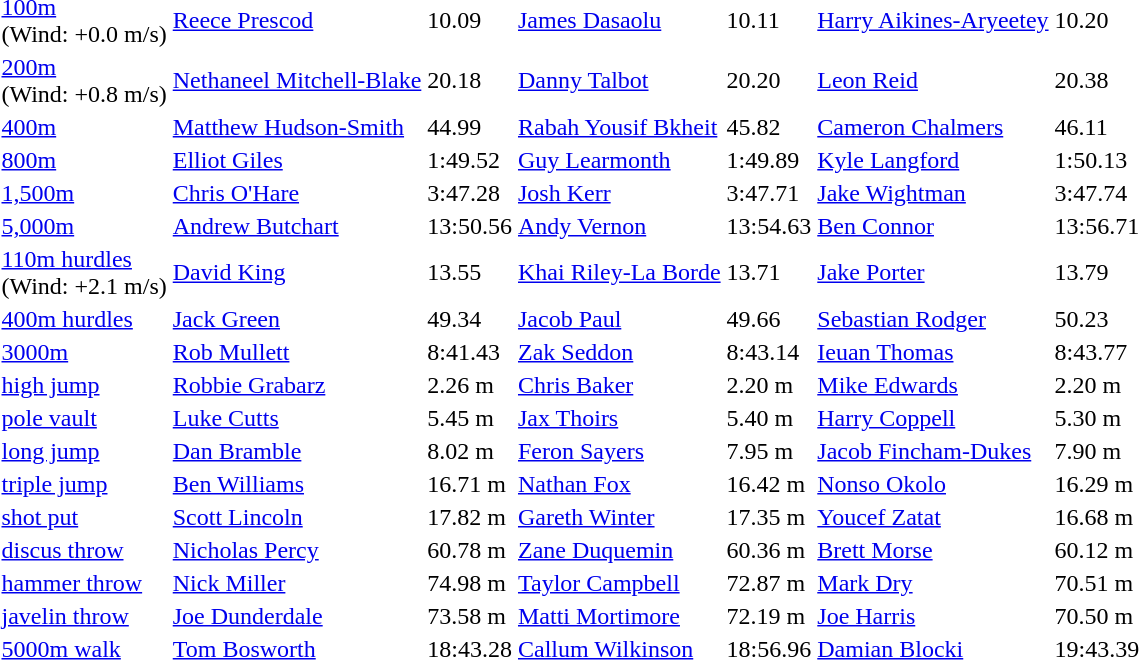<table>
<tr>
<td><a href='#'>100m</a><br>(Wind: +0.0 m/s)</td>
<td><a href='#'>Reece Prescod</a></td>
<td>10.09</td>
<td><a href='#'>James Dasaolu</a></td>
<td>10.11</td>
<td><a href='#'>Harry Aikines-Aryeetey</a></td>
<td>10.20</td>
</tr>
<tr>
<td><a href='#'>200m</a><br>(Wind: +0.8 m/s)</td>
<td><a href='#'>Nethaneel Mitchell-Blake</a></td>
<td>20.18 </td>
<td><a href='#'>Danny Talbot</a></td>
<td>20.20</td>
<td><a href='#'>Leon Reid</a></td>
<td>20.38</td>
</tr>
<tr>
<td><a href='#'>400m</a></td>
<td><a href='#'>Matthew Hudson-Smith</a></td>
<td>44.99</td>
<td><a href='#'>Rabah Yousif Bkheit</a></td>
<td>45.82</td>
<td><a href='#'>Cameron Chalmers</a></td>
<td>46.11</td>
</tr>
<tr>
<td><a href='#'>800m</a></td>
<td><a href='#'>Elliot Giles</a></td>
<td>1:49.52</td>
<td> <a href='#'>Guy Learmonth</a></td>
<td>1:49.89</td>
<td><a href='#'>Kyle Langford</a></td>
<td>1:50.13</td>
</tr>
<tr>
<td><a href='#'>1,500m</a></td>
<td> <a href='#'>Chris O'Hare</a></td>
<td>3:47.28</td>
<td> <a href='#'>Josh Kerr</a></td>
<td>3:47.71</td>
<td> <a href='#'>Jake Wightman</a></td>
<td>3:47.74</td>
</tr>
<tr>
<td><a href='#'>5,000m</a></td>
<td> <a href='#'>Andrew Butchart</a></td>
<td>13:50.56</td>
<td><a href='#'>Andy Vernon</a></td>
<td>13:54.63</td>
<td><a href='#'>Ben Connor</a></td>
<td>13:56.71</td>
</tr>
<tr>
<td><a href='#'>110m hurdles</a><br>(Wind: +2.1 m/s)</td>
<td><a href='#'>David King</a></td>
<td>13.55</td>
<td><a href='#'>Khai Riley-La Borde</a></td>
<td>13.71</td>
<td><a href='#'>Jake Porter</a></td>
<td>13.79</td>
</tr>
<tr>
<td><a href='#'>400m hurdles</a></td>
<td><a href='#'>Jack Green</a></td>
<td>49.34</td>
<td><a href='#'>Jacob Paul</a></td>
<td>49.66</td>
<td><a href='#'>Sebastian Rodger</a></td>
<td>50.23</td>
</tr>
<tr>
<td><a href='#'>3000m </a></td>
<td><a href='#'>Rob Mullett</a></td>
<td>8:41.43</td>
<td><a href='#'>Zak Seddon</a></td>
<td>8:43.14</td>
<td> <a href='#'>Ieuan Thomas</a></td>
<td>8:43.77</td>
</tr>
<tr>
<td><a href='#'>high jump</a></td>
<td><a href='#'>Robbie Grabarz</a></td>
<td>2.26 m</td>
<td><a href='#'>Chris Baker</a></td>
<td>2.20 m</td>
<td><a href='#'>Mike Edwards</a></td>
<td>2.20 m</td>
</tr>
<tr>
<td><a href='#'>pole vault</a></td>
<td><a href='#'>Luke Cutts</a></td>
<td>5.45 m</td>
<td> <a href='#'>Jax Thoirs</a></td>
<td>5.40 m</td>
<td><a href='#'>Harry Coppell</a></td>
<td>5.30 m</td>
</tr>
<tr>
<td><a href='#'>long jump</a></td>
<td><a href='#'>Dan Bramble</a></td>
<td>8.02 m</td>
<td><a href='#'>Feron Sayers</a></td>
<td>7.95 m </td>
<td><a href='#'>Jacob Fincham-Dukes</a></td>
<td>7.90 m</td>
</tr>
<tr>
<td><a href='#'>triple jump</a></td>
<td><a href='#'>Ben Williams</a></td>
<td>16.71 m</td>
<td><a href='#'>Nathan Fox</a></td>
<td>16.42 m</td>
<td><a href='#'>Nonso Okolo</a></td>
<td>16.29 m</td>
</tr>
<tr>
<td><a href='#'>shot put</a></td>
<td><a href='#'>Scott Lincoln</a></td>
<td>17.82 m</td>
<td><a href='#'>Gareth Winter</a></td>
<td>17.35 m</td>
<td><a href='#'>Youcef Zatat</a></td>
<td>16.68 m</td>
</tr>
<tr>
<td><a href='#'>discus throw</a></td>
<td> <a href='#'>Nicholas Percy</a></td>
<td>60.78 m</td>
<td><a href='#'>Zane Duquemin</a></td>
<td>60.36 m</td>
<td><a href='#'>Brett Morse</a></td>
<td>60.12 m</td>
</tr>
<tr>
<td><a href='#'>hammer throw</a></td>
<td><a href='#'>Nick Miller</a></td>
<td>74.98 m</td>
<td><a href='#'>Taylor Campbell</a></td>
<td>72.87 m</td>
<td> <a href='#'>Mark Dry</a></td>
<td>70.51 m</td>
</tr>
<tr>
<td><a href='#'>javelin throw</a></td>
<td><a href='#'>Joe Dunderdale</a></td>
<td>73.58 m</td>
<td><a href='#'>Matti Mortimore</a></td>
<td>72.19 m</td>
<td><a href='#'>Joe Harris</a></td>
<td>70.50 m</td>
</tr>
<tr>
<td><a href='#'>5000m walk</a></td>
<td><a href='#'>Tom Bosworth</a></td>
<td>18:43.28 </td>
<td><a href='#'>Callum Wilkinson</a></td>
<td>18:56.96</td>
<td><a href='#'>Damian Blocki</a></td>
<td>19:43.39</td>
</tr>
</table>
